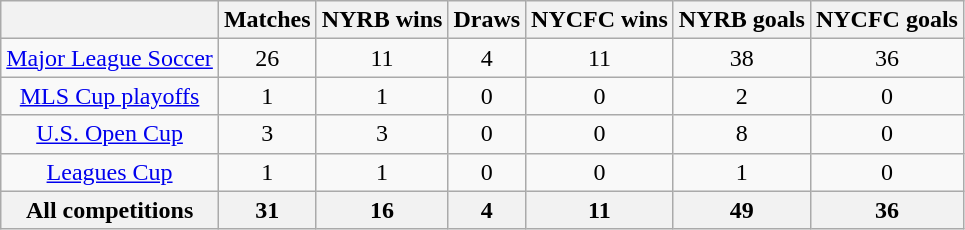<table class="wikitable" style="text-align: center;">
<tr>
<th></th>
<th>Matches</th>
<th>NYRB wins</th>
<th>Draws</th>
<th>NYCFC wins</th>
<th>NYRB goals</th>
<th>NYCFC goals</th>
</tr>
<tr>
<td><a href='#'>Major League Soccer</a></td>
<td>26</td>
<td>11</td>
<td>4</td>
<td>11</td>
<td>38</td>
<td>36</td>
</tr>
<tr>
<td><a href='#'>MLS Cup playoffs</a></td>
<td>1</td>
<td>1</td>
<td>0</td>
<td>0</td>
<td>2</td>
<td>0</td>
</tr>
<tr>
<td><a href='#'>U.S. Open Cup</a></td>
<td>3</td>
<td>3</td>
<td>0</td>
<td>0</td>
<td>8</td>
<td>0</td>
</tr>
<tr>
<td><a href='#'>Leagues Cup</a></td>
<td>1</td>
<td>1</td>
<td>0</td>
<td>0</td>
<td>1</td>
<td>0</td>
</tr>
<tr>
<th>All competitions</th>
<th>31</th>
<th>16</th>
<th>4</th>
<th>11</th>
<th>49</th>
<th>36</th>
</tr>
</table>
